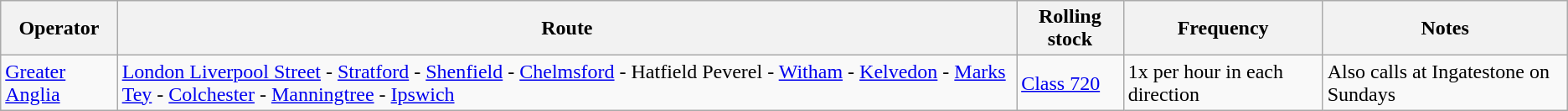<table class="wikitable vatop">
<tr>
<th>Operator</th>
<th>Route</th>
<th>Rolling stock</th>
<th>Frequency</th>
<th>Notes</th>
</tr>
<tr>
<td><a href='#'>Greater Anglia</a></td>
<td><a href='#'>London Liverpool Street</a> - <a href='#'>Stratford</a> - <a href='#'>Shenfield</a> - <a href='#'>Chelmsford</a> - Hatfield Peverel - <a href='#'>Witham</a> - <a href='#'>Kelvedon</a> - <a href='#'>Marks Tey</a> - <a href='#'>Colchester</a> - <a href='#'>Manningtree</a> - <a href='#'>Ipswich</a></td>
<td><a href='#'>Class 720</a></td>
<td>1x per hour in each direction</td>
<td>Also calls at Ingatestone on Sundays</td>
</tr>
</table>
